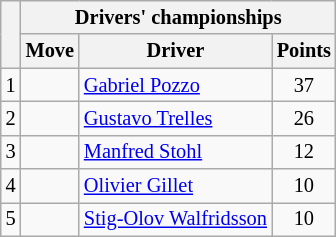<table class="wikitable" style="font-size:85%;">
<tr>
<th rowspan="2"></th>
<th colspan="3">Drivers' championships</th>
</tr>
<tr>
<th>Move</th>
<th>Driver</th>
<th>Points</th>
</tr>
<tr>
<td align="center">1</td>
<td align="center"></td>
<td> <a href='#'>Gabriel Pozzo</a></td>
<td align="center">37</td>
</tr>
<tr>
<td align="center">2</td>
<td align="center"></td>
<td> <a href='#'>Gustavo Trelles</a></td>
<td align="center">26</td>
</tr>
<tr>
<td align="center">3</td>
<td align="center"></td>
<td> <a href='#'>Manfred Stohl</a></td>
<td align="center">12</td>
</tr>
<tr>
<td align="center">4</td>
<td align="center"></td>
<td> <a href='#'>Olivier Gillet</a></td>
<td align="center">10</td>
</tr>
<tr>
<td align="center">5</td>
<td align="center"></td>
<td> <a href='#'>Stig-Olov Walfridsson</a></td>
<td align="center">10</td>
</tr>
</table>
